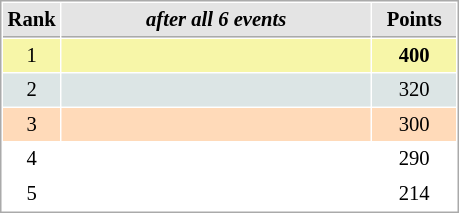<table cellspacing="1" cellpadding="3" style="border:1px solid #AAAAAA;font-size:86%">
<tr style="background-color: #E4E4E4;">
<th style="border-bottom:1px solid #AAAAAA; width: 10px;">Rank</th>
<th style="border-bottom:1px solid #AAAAAA; width: 200px;"><em>after all 6 events</em></th>
<th style="border-bottom:1px solid #AAAAAA; width: 50px;">Points</th>
</tr>
<tr style="background:#f7f6a8;">
<td align=center>1</td>
<td><strong></strong></td>
<td align=center><strong>400</strong></td>
</tr>
<tr style="background:#dce5e5;">
<td align=center>2</td>
<td></td>
<td align=center>320</td>
</tr>
<tr style="background:#ffdab9;">
<td align=center>3</td>
<td></td>
<td align=center>300</td>
</tr>
<tr>
<td align=center>4</td>
<td></td>
<td align=center>290</td>
</tr>
<tr>
<td align=center>5</td>
<td></td>
<td align=center>214</td>
</tr>
</table>
